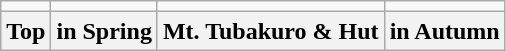<table class="wikitable">
<tr>
<td></td>
<td></td>
<td></td>
<td></td>
</tr>
<tr>
<th>Top</th>
<th>in Spring</th>
<th>Mt. Tubakuro & Hut</th>
<th>in Autumn</th>
</tr>
</table>
